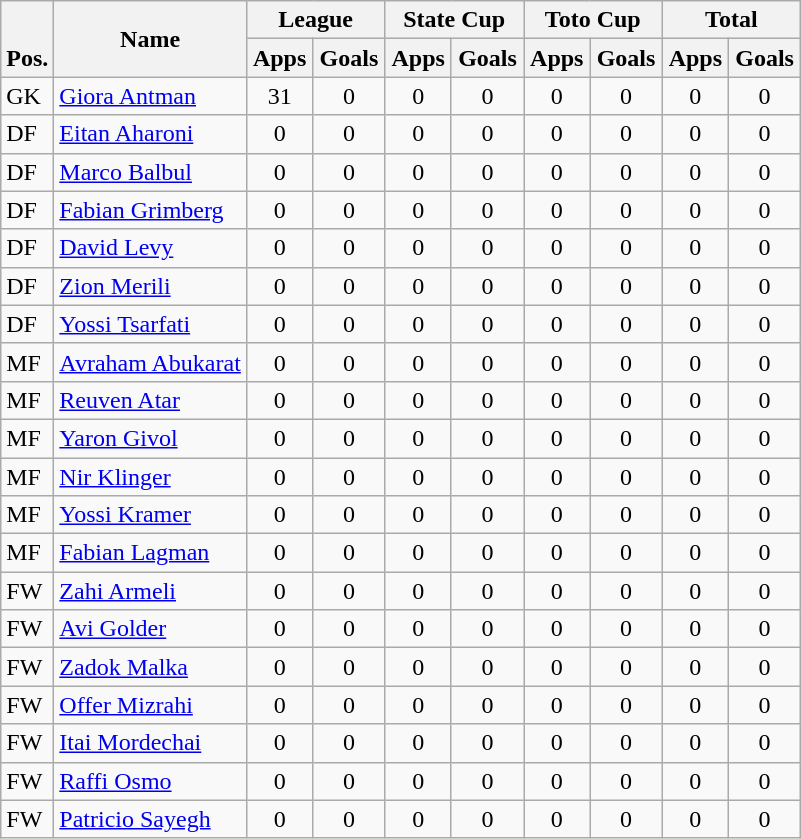<table class="wikitable" style="text-align:center">
<tr>
<th rowspan="2" valign="bottom">Pos.</th>
<th rowspan="2">Name</th>
<th colspan="2" width="85">League</th>
<th colspan="2" width="85">State Cup</th>
<th colspan="2" width="85">Toto Cup</th>
<th colspan="2" width="85">Total</th>
</tr>
<tr>
<th>Apps</th>
<th>Goals</th>
<th>Apps</th>
<th>Goals</th>
<th>Apps</th>
<th>Goals</th>
<th>Apps</th>
<th>Goals</th>
</tr>
<tr>
<td align="left">GK</td>
<td align="left"> <a href='#'>Giora Antman</a></td>
<td>31</td>
<td>0</td>
<td>0</td>
<td>0</td>
<td>0</td>
<td>0</td>
<td>0</td>
<td>0</td>
</tr>
<tr>
<td align="left">DF</td>
<td align="left"> <a href='#'>Eitan Aharoni</a></td>
<td>0</td>
<td>0</td>
<td>0</td>
<td>0</td>
<td>0</td>
<td>0</td>
<td>0</td>
<td>0</td>
</tr>
<tr>
<td align="left">DF</td>
<td align="left"> <a href='#'>Marco Balbul</a></td>
<td>0</td>
<td>0</td>
<td>0</td>
<td>0</td>
<td>0</td>
<td>0</td>
<td>0</td>
<td>0</td>
</tr>
<tr>
<td align="left">DF</td>
<td align="left"> <a href='#'>Fabian Grimberg</a></td>
<td>0</td>
<td>0</td>
<td>0</td>
<td>0</td>
<td>0</td>
<td>0</td>
<td>0</td>
<td>0</td>
</tr>
<tr>
<td align="left">DF</td>
<td align="left"> <a href='#'>David Levy</a></td>
<td>0</td>
<td>0</td>
<td>0</td>
<td>0</td>
<td>0</td>
<td>0</td>
<td>0</td>
<td>0</td>
</tr>
<tr>
<td align="left">DF</td>
<td align="left"> <a href='#'>Zion Merili</a></td>
<td>0</td>
<td>0</td>
<td>0</td>
<td>0</td>
<td>0</td>
<td>0</td>
<td>0</td>
<td>0</td>
</tr>
<tr>
<td align="left">DF</td>
<td align="left"> <a href='#'>Yossi Tsarfati</a></td>
<td>0</td>
<td>0</td>
<td>0</td>
<td>0</td>
<td>0</td>
<td>0</td>
<td>0</td>
<td>0</td>
</tr>
<tr>
<td align="left">MF</td>
<td align="left"> <a href='#'>Avraham Abukarat</a></td>
<td>0</td>
<td>0</td>
<td>0</td>
<td>0</td>
<td>0</td>
<td>0</td>
<td>0</td>
<td>0</td>
</tr>
<tr>
<td align="left">MF</td>
<td align="left"> <a href='#'>Reuven Atar</a></td>
<td>0</td>
<td>0</td>
<td>0</td>
<td>0</td>
<td>0</td>
<td>0</td>
<td>0</td>
<td>0</td>
</tr>
<tr>
<td align="left">MF</td>
<td align="left"> <a href='#'>Yaron Givol</a></td>
<td>0</td>
<td>0</td>
<td>0</td>
<td>0</td>
<td>0</td>
<td>0</td>
<td>0</td>
<td>0</td>
</tr>
<tr>
<td align="left">MF</td>
<td align="left"> <a href='#'>Nir Klinger</a></td>
<td>0</td>
<td>0</td>
<td>0</td>
<td>0</td>
<td>0</td>
<td>0</td>
<td>0</td>
<td>0</td>
</tr>
<tr>
<td align="left">MF</td>
<td align="left"> <a href='#'>Yossi Kramer</a></td>
<td>0</td>
<td>0</td>
<td>0</td>
<td>0</td>
<td>0</td>
<td>0</td>
<td>0</td>
<td>0</td>
</tr>
<tr>
<td align="left">MF</td>
<td align="left"> <a href='#'>Fabian Lagman</a></td>
<td>0</td>
<td>0</td>
<td>0</td>
<td>0</td>
<td>0</td>
<td>0</td>
<td>0</td>
<td>0</td>
</tr>
<tr>
<td align="left">FW</td>
<td align="left"> <a href='#'>Zahi Armeli</a></td>
<td>0</td>
<td>0</td>
<td>0</td>
<td>0</td>
<td>0</td>
<td>0</td>
<td>0</td>
<td>0</td>
</tr>
<tr>
<td align="left">FW</td>
<td align="left"> <a href='#'>Avi Golder</a></td>
<td>0</td>
<td>0</td>
<td>0</td>
<td>0</td>
<td>0</td>
<td>0</td>
<td>0</td>
<td>0</td>
</tr>
<tr>
<td align="left">FW</td>
<td align="left"> <a href='#'>Zadok Malka</a></td>
<td>0</td>
<td>0</td>
<td>0</td>
<td>0</td>
<td>0</td>
<td>0</td>
<td>0</td>
<td>0</td>
</tr>
<tr>
<td align="left">FW</td>
<td align="left"> <a href='#'>Offer Mizrahi</a></td>
<td>0</td>
<td>0</td>
<td>0</td>
<td>0</td>
<td>0</td>
<td>0</td>
<td>0</td>
<td>0</td>
</tr>
<tr>
<td align="left">FW</td>
<td align="left"> <a href='#'>Itai Mordechai</a></td>
<td>0</td>
<td>0</td>
<td>0</td>
<td>0</td>
<td>0</td>
<td>0</td>
<td>0</td>
<td>0</td>
</tr>
<tr>
<td align="left">FW</td>
<td align="left"> <a href='#'>Raffi Osmo</a></td>
<td>0</td>
<td>0</td>
<td>0</td>
<td>0</td>
<td>0</td>
<td>0</td>
<td>0</td>
<td>0</td>
</tr>
<tr>
<td align="left">FW</td>
<td align="left"> <a href='#'>Patricio Sayegh</a></td>
<td>0</td>
<td>0</td>
<td>0</td>
<td>0</td>
<td>0</td>
<td>0</td>
<td>0</td>
<td>0</td>
</tr>
</table>
